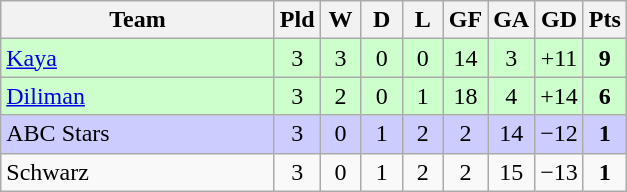<table class="wikitable" style="text-align: center;">
<tr>
<th width="175">Team</th>
<th width="20">Pld</th>
<th width="20">W</th>
<th width="20">D</th>
<th width="20">L</th>
<th width="20">GF</th>
<th width="20">GA</th>
<th width="20">GD</th>
<th width="20">Pts</th>
</tr>
<tr bgcolor=#ccffcc>
<td style="text-align:left;"><a href='#'>Kaya</a></td>
<td>3</td>
<td>3</td>
<td>0</td>
<td>0</td>
<td>14</td>
<td>3</td>
<td>+11</td>
<td><strong>9</strong></td>
</tr>
<tr bgcolor=#ccffcc>
<td style="text-align:left;"><a href='#'>Diliman</a></td>
<td>3</td>
<td>2</td>
<td>0</td>
<td>1</td>
<td>18</td>
<td>4</td>
<td>+14</td>
<td><strong>6</strong></td>
</tr>
<tr bgcolor=#ccccff>
<td style="text-align:left;">ABC Stars</td>
<td>3</td>
<td>0</td>
<td>1</td>
<td>2</td>
<td>2</td>
<td>14</td>
<td>−12</td>
<td><strong>1</strong></td>
</tr>
<tr>
<td style="text-align:left;">Schwarz</td>
<td>3</td>
<td>0</td>
<td>1</td>
<td>2</td>
<td>2</td>
<td>15</td>
<td>−13</td>
<td><strong>1</strong></td>
</tr>
</table>
